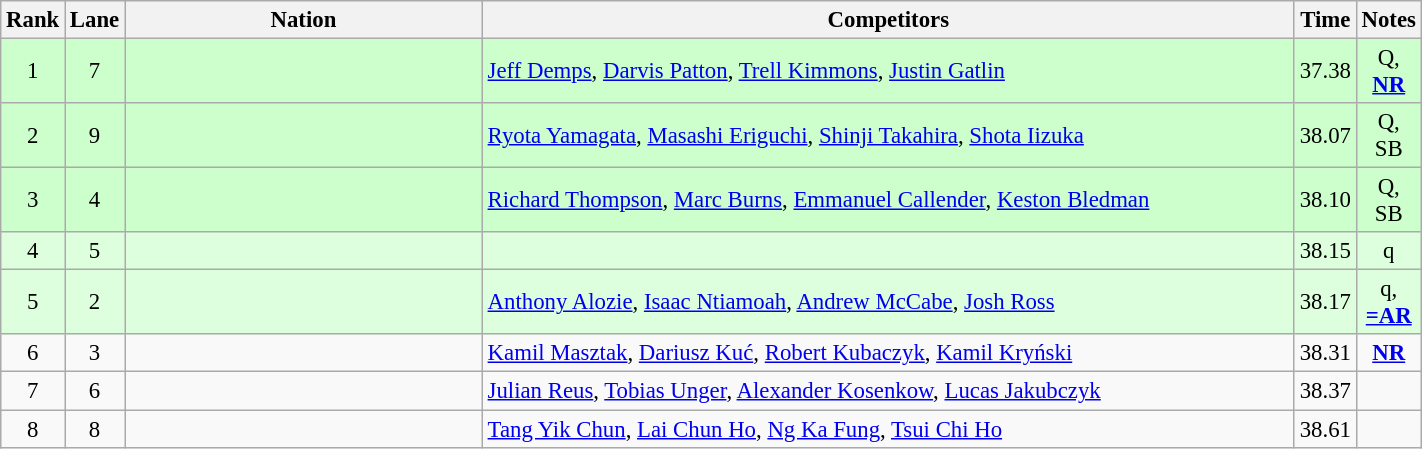<table class="wikitable sortable"  style="width:75%; text-align:center; font-size:95%;">
<tr>
<th width=15>Rank</th>
<th width=15>Lane</th>
<th width=300>Nation</th>
<th width=700>Competitors</th>
<th width=15>Time</th>
<th width=15>Notes</th>
</tr>
<tr style="background:#cfc;">
<td>1</td>
<td>7</td>
<td align=left></td>
<td align=left><a href='#'>Jeff Demps</a>, <a href='#'>Darvis Patton</a>, <a href='#'>Trell Kimmons</a>, <a href='#'>Justin Gatlin</a></td>
<td>37.38</td>
<td>Q, <strong><a href='#'>NR</a></strong></td>
</tr>
<tr style="background:#cfc;">
<td>2</td>
<td>9</td>
<td align=left></td>
<td align=left><a href='#'>Ryota Yamagata</a>, <a href='#'>Masashi Eriguchi</a>, <a href='#'>Shinji Takahira</a>, <a href='#'>Shota Iizuka</a></td>
<td>38.07</td>
<td>Q, SB</td>
</tr>
<tr style="background:#cfc;">
<td>3</td>
<td>4</td>
<td align=left></td>
<td align=left><a href='#'>Richard Thompson</a>, <a href='#'>Marc Burns</a>, <a href='#'>Emmanuel Callender</a>, <a href='#'>Keston Bledman</a></td>
<td>38.10</td>
<td>Q, SB</td>
</tr>
<tr style="background:#dfd;">
<td>4</td>
<td>5</td>
<td align=left></td>
<td align=left></td>
<td>38.15</td>
<td>q</td>
</tr>
<tr style="background:#dfd;">
<td>5</td>
<td>2</td>
<td align=left></td>
<td align=left><a href='#'>Anthony Alozie</a>, <a href='#'>Isaac Ntiamoah</a>, <a href='#'>Andrew McCabe</a>, <a href='#'>Josh Ross</a></td>
<td>38.17</td>
<td>q, <strong><a href='#'>=AR</a></strong></td>
</tr>
<tr>
<td>6</td>
<td>3</td>
<td align=left></td>
<td align=left><a href='#'>Kamil Masztak</a>, <a href='#'>Dariusz Kuć</a>, <a href='#'>Robert Kubaczyk</a>, <a href='#'>Kamil Kryński</a></td>
<td>38.31</td>
<td><strong><a href='#'>NR</a></strong></td>
</tr>
<tr>
<td>7</td>
<td>6</td>
<td align=left></td>
<td align=left><a href='#'>Julian Reus</a>, <a href='#'>Tobias Unger</a>, <a href='#'>Alexander Kosenkow</a>, <a href='#'>Lucas Jakubczyk</a></td>
<td>38.37</td>
<td></td>
</tr>
<tr>
<td>8</td>
<td>8</td>
<td align=left></td>
<td align=left><a href='#'>Tang Yik Chun</a>, <a href='#'>Lai Chun Ho</a>, <a href='#'>Ng Ka Fung</a>, <a href='#'>Tsui Chi Ho</a></td>
<td>38.61</td>
<td></td>
</tr>
</table>
